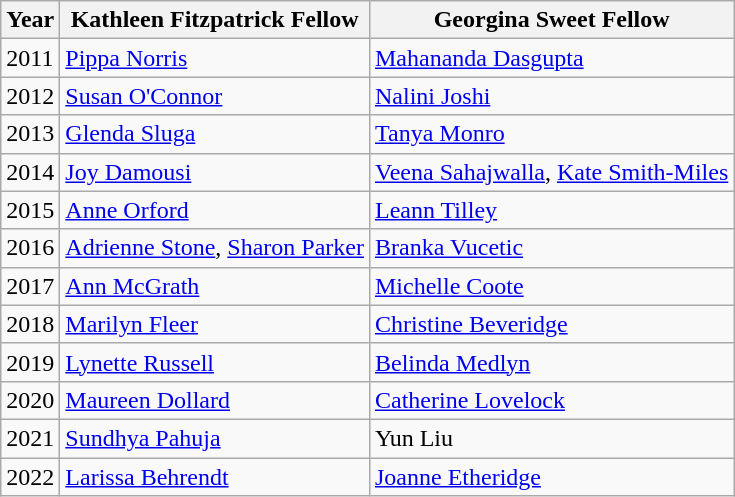<table class="wikitable">
<tr>
<th>Year</th>
<th>Kathleen Fitzpatrick Fellow</th>
<th>Georgina Sweet Fellow</th>
</tr>
<tr>
<td>2011</td>
<td><a href='#'>Pippa Norris</a></td>
<td><a href='#'>Mahananda Dasgupta</a></td>
</tr>
<tr>
<td>2012</td>
<td><a href='#'>Susan O'Connor</a></td>
<td><a href='#'>Nalini Joshi</a></td>
</tr>
<tr>
<td>2013</td>
<td><a href='#'>Glenda Sluga</a></td>
<td><a href='#'>Tanya Monro</a></td>
</tr>
<tr>
<td>2014</td>
<td><a href='#'>Joy Damousi</a></td>
<td><a href='#'>Veena Sahajwalla</a>, <a href='#'>Kate Smith-Miles</a></td>
</tr>
<tr>
<td>2015</td>
<td><a href='#'>Anne Orford</a></td>
<td><a href='#'>Leann Tilley</a></td>
</tr>
<tr>
<td>2016</td>
<td><a href='#'>Adrienne Stone</a>, <a href='#'>Sharon Parker</a></td>
<td><a href='#'>Branka Vucetic</a></td>
</tr>
<tr>
<td>2017</td>
<td><a href='#'>Ann McGrath</a></td>
<td><a href='#'>Michelle Coote</a></td>
</tr>
<tr>
<td>2018</td>
<td><a href='#'>Marilyn Fleer</a></td>
<td><a href='#'>Christine Beveridge</a></td>
</tr>
<tr>
<td>2019</td>
<td><a href='#'>Lynette Russell</a></td>
<td><a href='#'>Belinda Medlyn</a></td>
</tr>
<tr>
<td>2020</td>
<td><a href='#'>Maureen Dollard</a></td>
<td><a href='#'>Catherine Lovelock</a></td>
</tr>
<tr>
<td>2021</td>
<td><a href='#'>Sundhya Pahuja</a></td>
<td>Yun Liu</td>
</tr>
<tr>
<td>2022</td>
<td><a href='#'>Larissa Behrendt</a></td>
<td><a href='#'>Joanne Etheridge</a></td>
</tr>
</table>
